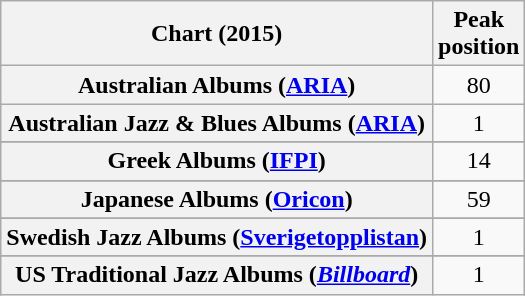<table class="wikitable sortable plainrowheaders" style="text-align:center">
<tr>
<th scope="col">Chart (2015)</th>
<th scope="col">Peak<br>position</th>
</tr>
<tr>
<th scope="row">Australian Albums (<a href='#'>ARIA</a>)</th>
<td>80</td>
</tr>
<tr>
<th scope="row">Australian Jazz & Blues Albums (<a href='#'>ARIA</a>)</th>
<td>1</td>
</tr>
<tr>
</tr>
<tr>
</tr>
<tr>
</tr>
<tr>
</tr>
<tr>
</tr>
<tr>
</tr>
<tr>
</tr>
<tr>
</tr>
<tr>
<th scope="row">Greek Albums (<a href='#'>IFPI</a>)</th>
<td>14</td>
</tr>
<tr>
</tr>
<tr>
</tr>
<tr>
<th scope="row">Japanese Albums (<a href='#'>Oricon</a>)</th>
<td>59</td>
</tr>
<tr>
</tr>
<tr>
</tr>
<tr>
</tr>
<tr>
</tr>
<tr>
</tr>
<tr>
</tr>
<tr>
<th scope="row">Swedish Jazz Albums (<a href='#'>Sverigetopplistan</a>)</th>
<td>1</td>
</tr>
<tr>
</tr>
<tr>
</tr>
<tr>
</tr>
<tr>
</tr>
<tr>
</tr>
<tr>
<th scope="row">US Traditional Jazz Albums (<em><a href='#'>Billboard</a></em>)</th>
<td>1</td>
</tr>
</table>
